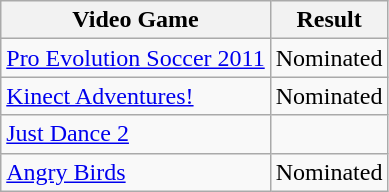<table class="wikitable">
<tr>
<th>Video Game</th>
<th>Result</th>
</tr>
<tr>
<td><a href='#'>Pro Evolution Soccer 2011</a></td>
<td>Nominated</td>
</tr>
<tr>
<td><a href='#'>Kinect Adventures!</a></td>
<td>Nominated</td>
</tr>
<tr>
<td><a href='#'>Just Dance 2</a></td>
<td></td>
</tr>
<tr>
<td><a href='#'>Angry Birds</a></td>
<td>Nominated</td>
</tr>
</table>
